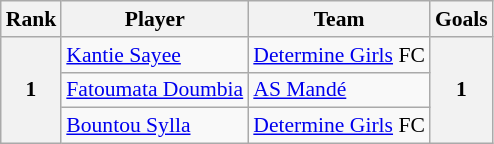<table class="wikitable" style="text-align:center; font-size:90%">
<tr>
<th>Rank</th>
<th>Player</th>
<th>Team</th>
<th>Goals</th>
</tr>
<tr>
<th rowspan=3>1</th>
<td align=left> <a href='#'>Kantie Sayee</a></td>
<td align=left><a href='#'>Determine Girls</a> FC</td>
<th rowspan=3>1</th>
</tr>
<tr>
<td align=left> <a href='#'>Fatoumata Doumbia</a></td>
<td align=left> <a href='#'>AS Mandé</a></td>
</tr>
<tr>
<td align=left> <a href='#'>Bountou Sylla</a></td>
<td align=left><a href='#'>Determine Girls</a> FC</td>
</tr>
</table>
